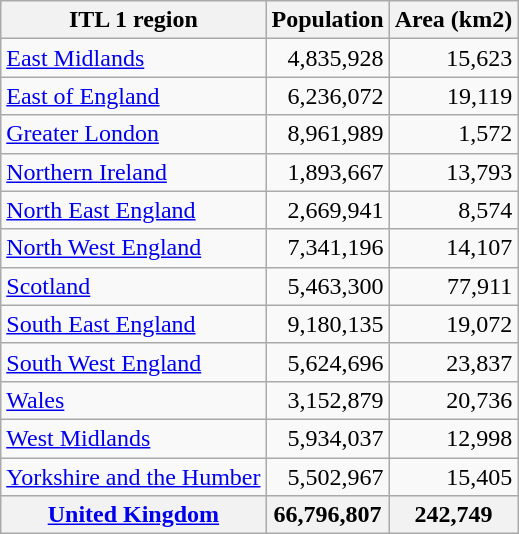<table class="wikitable sortable">
<tr>
<th>ITL 1 region</th>
<th>Population</th>
<th>Area (km2)</th>
</tr>
<tr>
<td><a href='#'>East Midlands</a></td>
<td align=right>4,835,928</td>
<td align=right>15,623</td>
</tr>
<tr>
<td><a href='#'>East of England</a></td>
<td align=right>6,236,072</td>
<td align=right>19,119</td>
</tr>
<tr>
<td><a href='#'>Greater London</a></td>
<td align=right>8,961,989</td>
<td align=right>1,572</td>
</tr>
<tr>
<td><a href='#'>Northern Ireland</a></td>
<td align=right>1,893,667</td>
<td align=right>13,793</td>
</tr>
<tr>
<td><a href='#'>North East England</a></td>
<td align=right>2,669,941</td>
<td align=right>8,574</td>
</tr>
<tr>
<td><a href='#'>North West England</a></td>
<td align=right>7,341,196</td>
<td align=right>14,107</td>
</tr>
<tr>
<td><a href='#'>Scotland</a></td>
<td align=right>5,463,300</td>
<td align=right>77,911</td>
</tr>
<tr>
<td><a href='#'>South East England</a></td>
<td align=right>9,180,135</td>
<td align=right>19,072</td>
</tr>
<tr>
<td><a href='#'>South West England</a></td>
<td align=right>5,624,696</td>
<td align=right>23,837</td>
</tr>
<tr>
<td><a href='#'>Wales</a></td>
<td align=right>3,152,879</td>
<td align=right>20,736</td>
</tr>
<tr>
<td><a href='#'>West Midlands</a></td>
<td align=right>5,934,037</td>
<td align=right>12,998</td>
</tr>
<tr>
<td><a href='#'>Yorkshire and the Humber</a></td>
<td align=right>5,502,967</td>
<td align=right>15,405</td>
</tr>
<tr>
<th><a href='#'>United Kingdom</a></th>
<th>66,796,807</th>
<th>242,749</th>
</tr>
</table>
